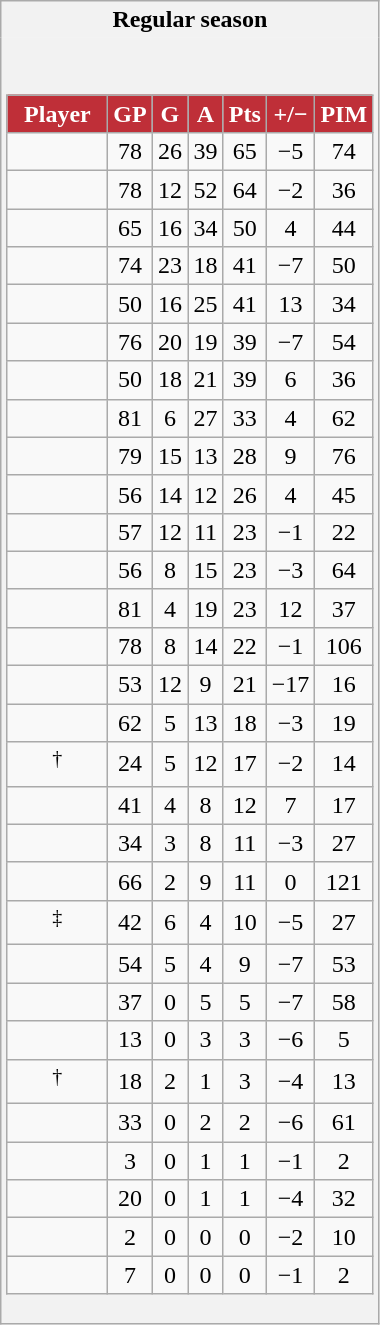<table class="wikitable" style="border: 1px solid #aaa;">
<tr>
<th style="border: 0;">Regular season</th>
</tr>
<tr>
<td style="background: #f2f2f2; border: 0; text-align: center;"><br><table class="wikitable sortable" width="100%">
<tr align=center>
<th style="background: #bf2f38; color: #fff;" width="40%">Player</th>
<th style="background: #bf2f38; color: #fff;" width="10%">GP</th>
<th style="background: #bf2f38; color: #fff;" width="10%">G</th>
<th style="background: #bf2f38; color: #fff;" width="10%">A</th>
<th style="background: #bf2f38; color: #fff;" width="10%">Pts</th>
<th style="background: #bf2f38; color: #fff;" width="10%">+/−</th>
<th style="background: #bf2f38; color: #fff;" width="10%">PIM</th>
</tr>
<tr>
<td></td>
<td>78</td>
<td>26</td>
<td>39</td>
<td>65</td>
<td>−5</td>
<td>74</td>
</tr>
<tr>
<td></td>
<td>78</td>
<td>12</td>
<td>52</td>
<td>64</td>
<td>−2</td>
<td>36</td>
</tr>
<tr>
<td></td>
<td>65</td>
<td>16</td>
<td>34</td>
<td>50</td>
<td>4</td>
<td>44</td>
</tr>
<tr>
<td></td>
<td>74</td>
<td>23</td>
<td>18</td>
<td>41</td>
<td>−7</td>
<td>50</td>
</tr>
<tr>
<td></td>
<td>50</td>
<td>16</td>
<td>25</td>
<td>41</td>
<td>13</td>
<td>34</td>
</tr>
<tr>
<td></td>
<td>76</td>
<td>20</td>
<td>19</td>
<td>39</td>
<td>−7</td>
<td>54</td>
</tr>
<tr>
<td></td>
<td>50</td>
<td>18</td>
<td>21</td>
<td>39</td>
<td>6</td>
<td>36</td>
</tr>
<tr>
<td></td>
<td>81</td>
<td>6</td>
<td>27</td>
<td>33</td>
<td>4</td>
<td>62</td>
</tr>
<tr>
<td></td>
<td>79</td>
<td>15</td>
<td>13</td>
<td>28</td>
<td>9</td>
<td>76</td>
</tr>
<tr>
<td></td>
<td>56</td>
<td>14</td>
<td>12</td>
<td>26</td>
<td>4</td>
<td>45</td>
</tr>
<tr>
<td></td>
<td>57</td>
<td>12</td>
<td>11</td>
<td>23</td>
<td>−1</td>
<td>22</td>
</tr>
<tr>
<td></td>
<td>56</td>
<td>8</td>
<td>15</td>
<td>23</td>
<td>−3</td>
<td>64</td>
</tr>
<tr>
<td></td>
<td>81</td>
<td>4</td>
<td>19</td>
<td>23</td>
<td>12</td>
<td>37</td>
</tr>
<tr>
<td></td>
<td>78</td>
<td>8</td>
<td>14</td>
<td>22</td>
<td>−1</td>
<td>106</td>
</tr>
<tr>
<td></td>
<td>53</td>
<td>12</td>
<td>9</td>
<td>21</td>
<td>−17</td>
<td>16</td>
</tr>
<tr>
<td></td>
<td>62</td>
<td>5</td>
<td>13</td>
<td>18</td>
<td>−3</td>
<td>19</td>
</tr>
<tr>
<td><sup>†</sup></td>
<td>24</td>
<td>5</td>
<td>12</td>
<td>17</td>
<td>−2</td>
<td>14</td>
</tr>
<tr>
<td></td>
<td>41</td>
<td>4</td>
<td>8</td>
<td>12</td>
<td>7</td>
<td>17</td>
</tr>
<tr>
<td></td>
<td>34</td>
<td>3</td>
<td>8</td>
<td>11</td>
<td>−3</td>
<td>27</td>
</tr>
<tr>
<td></td>
<td>66</td>
<td>2</td>
<td>9</td>
<td>11</td>
<td>0</td>
<td>121</td>
</tr>
<tr>
<td><sup>‡</sup></td>
<td>42</td>
<td>6</td>
<td>4</td>
<td>10</td>
<td>−5</td>
<td>27</td>
</tr>
<tr>
<td></td>
<td>54</td>
<td>5</td>
<td>4</td>
<td>9</td>
<td>−7</td>
<td>53</td>
</tr>
<tr>
<td></td>
<td>37</td>
<td>0</td>
<td>5</td>
<td>5</td>
<td>−7</td>
<td>58</td>
</tr>
<tr>
<td></td>
<td>13</td>
<td>0</td>
<td>3</td>
<td>3</td>
<td>−6</td>
<td>5</td>
</tr>
<tr>
<td><sup>†</sup></td>
<td>18</td>
<td>2</td>
<td>1</td>
<td>3</td>
<td>−4</td>
<td>13</td>
</tr>
<tr>
<td></td>
<td>33</td>
<td>0</td>
<td>2</td>
<td>2</td>
<td>−6</td>
<td>61</td>
</tr>
<tr>
<td></td>
<td>3</td>
<td>0</td>
<td>1</td>
<td>1</td>
<td>−1</td>
<td>2</td>
</tr>
<tr>
<td></td>
<td>20</td>
<td>0</td>
<td>1</td>
<td>1</td>
<td>−4</td>
<td>32</td>
</tr>
<tr>
<td></td>
<td>2</td>
<td>0</td>
<td>0</td>
<td>0</td>
<td>−2</td>
<td>10</td>
</tr>
<tr>
<td></td>
<td>7</td>
<td>0</td>
<td>0</td>
<td>0</td>
<td>−1</td>
<td>2</td>
</tr>
</table>
</td>
</tr>
</table>
